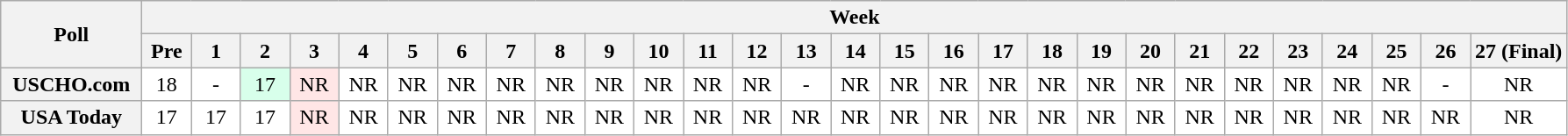<table class="wikitable" style="white-space:nowrap;">
<tr>
<th scope="col" width="100" rowspan="2">Poll</th>
<th colspan="28">Week</th>
</tr>
<tr>
<th scope="col" width="30">Pre</th>
<th scope="col" width="30">1</th>
<th scope="col" width="30">2</th>
<th scope="col" width="30">3</th>
<th scope="col" width="30">4</th>
<th scope="col" width="30">5</th>
<th scope="col" width="30">6</th>
<th scope="col" width="30">7</th>
<th scope="col" width="30">8</th>
<th scope="col" width="30">9</th>
<th scope="col" width="30">10</th>
<th scope="col" width="30">11</th>
<th scope="col" width="30">12</th>
<th scope="col" width="30">13</th>
<th scope="col" width="30">14</th>
<th scope="col" width="30">15</th>
<th scope="col" width="30">16</th>
<th scope="col" width="30">17</th>
<th scope="col" width="30">18</th>
<th scope="col" width="30">19</th>
<th scope="col" width="30">20</th>
<th scope="col" width="30">21</th>
<th scope="col" width="30">22</th>
<th scope="col" width="30">23</th>
<th scope="col" width="30">24</th>
<th scope="col" width="30">25</th>
<th scope="col" width="30">26</th>
<th scope="col" width="30">27 (Final)</th>
</tr>
<tr style="text-align:center;">
<th>USCHO.com</th>
<td bgcolor=FFFFFF>18</td>
<td bgcolor=FFFFFF>-</td>
<td bgcolor=D8FFEB>17</td>
<td bgcolor=FFE6E6>NR</td>
<td bgcolor=FFFFFF>NR</td>
<td bgcolor=FFFFFF>NR</td>
<td bgcolor=FFFFFF>NR</td>
<td bgcolor=FFFFFF>NR</td>
<td bgcolor=FFFFFF>NR</td>
<td bgcolor=FFFFFF>NR</td>
<td bgcolor=FFFFFF>NR</td>
<td bgcolor=FFFFFF>NR</td>
<td bgcolor=FFFFFF>NR</td>
<td bgcolor=FFFFFF>-</td>
<td bgcolor=FFFFFF>NR</td>
<td bgcolor=FFFFFF>NR</td>
<td bgcolor=FFFFFF>NR</td>
<td bgcolor=FFFFFF>NR</td>
<td bgcolor=FFFFFF>NR</td>
<td bgcolor=FFFFFF>NR</td>
<td bgcolor=FFFFFF>NR</td>
<td bgcolor=FFFFFF>NR</td>
<td bgcolor=FFFFFF>NR</td>
<td bgcolor=FFFFFF>NR</td>
<td bgcolor=FFFFFF>NR</td>
<td bgcolor=FFFFFF>NR</td>
<td bgcolor=FFFFFF>-</td>
<td bgcolor=FFFFFF>NR</td>
</tr>
<tr style="text-align:center;">
<th>USA Today</th>
<td bgcolor=FFFFFF>17</td>
<td bgcolor=FFFFFF>17</td>
<td bgcolor=FFFFFF>17</td>
<td bgcolor=FFE6E6>NR</td>
<td bgcolor=FFFFFF>NR</td>
<td bgcolor=FFFFFF>NR</td>
<td bgcolor=FFFFFF>NR</td>
<td bgcolor=FFFFFF>NR</td>
<td bgcolor=FFFFFF>NR</td>
<td bgcolor=FFFFFF>NR</td>
<td bgcolor=FFFFFF>NR</td>
<td bgcolor=FFFFFF>NR</td>
<td bgcolor=FFFFFF>NR</td>
<td bgcolor=FFFFFF>NR</td>
<td bgcolor=FFFFFF>NR</td>
<td bgcolor=FFFFFF>NR</td>
<td bgcolor=FFFFFF>NR</td>
<td bgcolor=FFFFFF>NR</td>
<td bgcolor=FFFFFF>NR</td>
<td bgcolor=FFFFFF>NR</td>
<td bgcolor=FFFFFF>NR</td>
<td bgcolor=FFFFFF>NR</td>
<td bgcolor=FFFFFF>NR</td>
<td bgcolor=FFFFFF>NR</td>
<td bgcolor=FFFFFF>NR</td>
<td bgcolor=FFFFFF>NR</td>
<td bgcolor=FFFFFF>NR</td>
<td bgcolor=FFFFFF>NR</td>
</tr>
</table>
